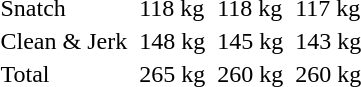<table>
<tr>
<td>Snatch</td>
<td></td>
<td>118 kg</td>
<td></td>
<td>118 kg</td>
<td></td>
<td>117 kg</td>
</tr>
<tr>
<td>Clean & Jerk</td>
<td></td>
<td>148 kg</td>
<td></td>
<td>145 kg</td>
<td></td>
<td>143 kg</td>
</tr>
<tr>
<td>Total</td>
<td></td>
<td>265 kg</td>
<td></td>
<td>260 kg</td>
<td></td>
<td>260 kg</td>
</tr>
</table>
